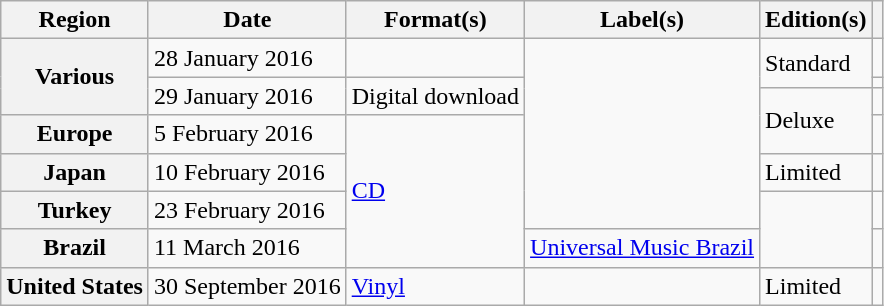<table class="wikitable plainrowheaders">
<tr>
<th scope="col">Region</th>
<th scope="col">Date</th>
<th scope="col">Format(s)</th>
<th scope="col">Label(s)</th>
<th scope="col">Edition(s)</th>
<th scope="col"></th>
</tr>
<tr>
<th scope="row" rowspan="3">Various </th>
<td>28 January 2016</td>
<td> </td>
<td rowspan="6"></td>
<td rowspan="2">Standard</td>
<td style="text-align:center;"></td>
</tr>
<tr>
<td rowspan="2">29 January 2016</td>
<td rowspan="2">Digital download</td>
<td style="text-align:center;"></td>
</tr>
<tr>
<td rowspan="2">Deluxe</td>
<td style="text-align:center;"></td>
</tr>
<tr>
<th scope="row">Europe</th>
<td>5 February 2016</td>
<td rowspan="4"><a href='#'>CD</a></td>
<td style="text-align:center;"></td>
</tr>
<tr>
<th scope="row">Japan</th>
<td>10 February 2016</td>
<td>Limited</td>
<td style="text-align:center;"></td>
</tr>
<tr>
<th scope="row">Turkey</th>
<td>23 February 2016</td>
<td rowspan="2"></td>
<td style="text-align:center;"></td>
</tr>
<tr>
<th scope="row">Brazil</th>
<td>11 March 2016</td>
<td><a href='#'>Universal Music Brazil</a></td>
<td style="text-align:center;"></td>
</tr>
<tr>
<th scope="row">United States</th>
<td>30 September 2016</td>
<td><a href='#'>Vinyl</a></td>
<td></td>
<td>Limited</td>
<td style="text-align:center;"></td>
</tr>
</table>
